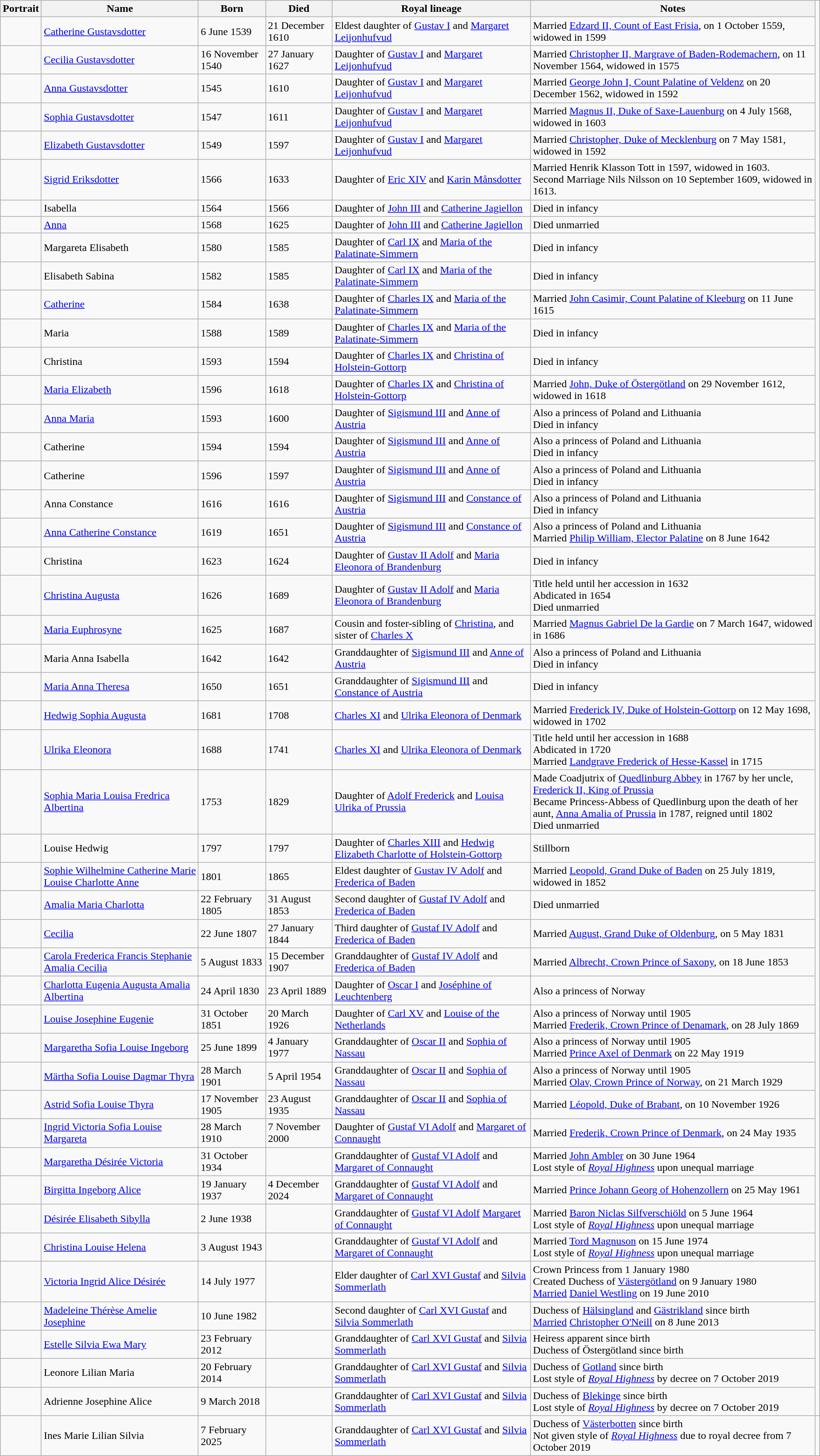<table class="wikitable">
<tr>
<th>Portrait</th>
<th>Name</th>
<th>Born</th>
<th>Died</th>
<th>Royal lineage</th>
<th>Notes</th>
</tr>
<tr>
<td></td>
<td><a href='#'>Catherine Gustavsdotter</a></td>
<td>6 June 1539</td>
<td>21 December 1610</td>
<td>Eldest daughter of <a href='#'>Gustav I</a> and <a href='#'>Margaret Leijonhufvud</a></td>
<td>Married <a href='#'>Edzard II, Count of East Frisia</a>, on 1 October 1559, widowed in 1599</td>
</tr>
<tr>
<td></td>
<td><a href='#'>Cecilia Gustavsdotter</a></td>
<td>16 November 1540</td>
<td>27 January 1627</td>
<td>Daughter of <a href='#'>Gustav I</a> and <a href='#'>Margaret Leijonhufvud</a></td>
<td>Married <a href='#'>Christopher II, Margrave of Baden-Rodemachern</a>, on 11 November 1564, widowed in 1575</td>
</tr>
<tr>
<td></td>
<td><a href='#'>Anna Gustavsdotter</a></td>
<td>1545</td>
<td>1610</td>
<td>Daughter of <a href='#'>Gustav I</a> and <a href='#'>Margaret Leijonhufvud</a></td>
<td>Married <a href='#'>George John I, Count Palatine of Veldenz</a> on 20 December 1562, widowed in 1592</td>
</tr>
<tr>
<td></td>
<td><a href='#'>Sophia Gustavsdotter</a></td>
<td>1547</td>
<td>1611</td>
<td>Daughter of <a href='#'>Gustav I</a> and <a href='#'>Margaret Leijonhufvud</a></td>
<td>Married <a href='#'>Magnus II, Duke of Saxe-Lauenburg</a> on 4 July 1568, widowed in 1603</td>
</tr>
<tr>
<td></td>
<td><a href='#'>Elizabeth Gustavsdotter</a></td>
<td>1549</td>
<td>1597</td>
<td>Daughter of <a href='#'>Gustav I</a> and <a href='#'>Margaret Leijonhufvud</a></td>
<td>Married <a href='#'>Christopher, Duke of Mecklenburg</a> on 7 May 1581, widowed in 1592</td>
</tr>
<tr>
<td></td>
<td><a href='#'>Sigrid Eriksdotter</a></td>
<td>1566</td>
<td>1633</td>
<td>Daughter of <a href='#'>Eric XIV</a> and <a href='#'>Karin Månsdotter</a></td>
<td>Married Henrik Klasson Tott in 1597, widowed in 1603.<br>Second Marriage Nils Nilsson on 10 September 1609, widowed in 1613.</td>
</tr>
<tr>
<td></td>
<td>Isabella</td>
<td>1564</td>
<td>1566</td>
<td>Daughter of <a href='#'>John III</a> and <a href='#'>Catherine Jagiellon</a></td>
<td>Died in infancy</td>
</tr>
<tr>
<td></td>
<td><a href='#'>Anna</a></td>
<td>1568</td>
<td>1625</td>
<td>Daughter of <a href='#'>John III</a> and <a href='#'>Catherine Jagiellon</a></td>
<td>Died unmarried</td>
</tr>
<tr>
<td></td>
<td>Margareta Elisabeth</td>
<td>1580</td>
<td>1585</td>
<td>Daughter of <a href='#'>Carl IX</a> and <a href='#'>Maria of the Palatinate-Simmern</a></td>
<td>Died in infancy</td>
</tr>
<tr>
<td></td>
<td>Elisabeth Sabina</td>
<td>1582</td>
<td>1585</td>
<td>Daughter of <a href='#'>Carl IX</a> and <a href='#'>Maria of the Palatinate-Simmern</a></td>
<td>Died in infancy</td>
</tr>
<tr>
<td></td>
<td><a href='#'>Catherine</a></td>
<td>1584</td>
<td>1638</td>
<td>Daughter of <a href='#'>Charles IX</a> and <a href='#'>Maria of the Palatinate-Simmern</a></td>
<td>Married <a href='#'>John Casimir, Count Palatine of Kleeburg</a> on 11 June 1615</td>
</tr>
<tr>
<td></td>
<td>Maria</td>
<td>1588</td>
<td>1589</td>
<td>Daughter of <a href='#'>Charles IX</a> and <a href='#'>Maria of the Palatinate-Simmern</a></td>
<td>Died in infancy</td>
</tr>
<tr>
<td></td>
<td>Christina</td>
<td>1593</td>
<td>1594</td>
<td>Daughter of <a href='#'>Charles IX</a> and <a href='#'>Christina of Holstein-Gottorp</a></td>
<td>Died in infancy</td>
</tr>
<tr>
<td></td>
<td><a href='#'>Maria Elizabeth</a></td>
<td>1596</td>
<td>1618</td>
<td>Daughter of <a href='#'>Charles IX</a> and <a href='#'>Christina of Holstein-Gottorp</a></td>
<td>Married <a href='#'>John, Duke of Östergötland</a> on 29 November 1612, widowed in 1618</td>
</tr>
<tr>
<td></td>
<td><a href='#'>Anna Maria</a></td>
<td>1593</td>
<td>1600</td>
<td>Daughter of <a href='#'>Sigismund III</a> and <a href='#'>Anne of Austria</a></td>
<td>Also a princess of Poland and Lithuania<br>Died in infancy</td>
</tr>
<tr>
<td></td>
<td>Catherine</td>
<td>1594</td>
<td>1594</td>
<td>Daughter of <a href='#'>Sigismund III</a> and <a href='#'>Anne of Austria</a></td>
<td>Also a princess of Poland and Lithuania<br>Died in infancy</td>
</tr>
<tr>
<td></td>
<td>Catherine</td>
<td>1596</td>
<td>1597</td>
<td>Daughter of <a href='#'>Sigismund III</a> and <a href='#'>Anne of Austria</a></td>
<td>Also a princess of Poland and Lithuania<br>Died in infancy</td>
</tr>
<tr>
<td></td>
<td>Anna Constance</td>
<td>1616</td>
<td>1616</td>
<td>Daughter of <a href='#'>Sigismund III</a> and <a href='#'>Constance of Austria</a></td>
<td>Also a princess of Poland and Lithuania<br>Died in infancy</td>
</tr>
<tr>
<td></td>
<td><a href='#'>Anna Catherine Constance</a></td>
<td>1619</td>
<td>1651</td>
<td>Daughter of <a href='#'>Sigismund III</a> and <a href='#'>Constance of Austria</a></td>
<td>Also a princess of Poland and Lithuania<br>Married <a href='#'>Philip William, Elector Palatine</a> on 8 June 1642</td>
</tr>
<tr>
<td></td>
<td>Christina</td>
<td>1623</td>
<td>1624</td>
<td>Daughter of <a href='#'>Gustav II Adolf</a> and <a href='#'>Maria Eleonora of Brandenburg</a></td>
<td>Died in infancy</td>
</tr>
<tr>
<td></td>
<td><a href='#'>Christina Augusta</a></td>
<td>1626</td>
<td>1689</td>
<td>Daughter of <a href='#'>Gustav II Adolf</a> and <a href='#'>Maria Eleonora of Brandenburg</a></td>
<td>Title held until her accession in 1632<br>Abdicated in 1654<br>Died unmarried</td>
</tr>
<tr>
<td></td>
<td><a href='#'>Maria Euphrosyne</a></td>
<td>1625</td>
<td>1687</td>
<td>Cousin and foster-sibling of <a href='#'>Christina</a>, and sister of <a href='#'>Charles X</a></td>
<td>Married <a href='#'>Magnus Gabriel De la Gardie</a> on 7 March 1647, widowed in 1686</td>
</tr>
<tr>
<td></td>
<td>Maria Anna Isabella</td>
<td>1642</td>
<td>1642</td>
<td>Granddaughter of <a href='#'>Sigismund III</a> and <a href='#'>Anne of Austria</a></td>
<td>Also a princess of Poland and Lithuania<br>Died in infancy</td>
</tr>
<tr>
<td></td>
<td><a href='#'>Maria Anna Theresa</a></td>
<td>1650</td>
<td>1651</td>
<td>Granddaughter of <a href='#'>Sigismund III</a> and <a href='#'>Constance of Austria</a></td>
<td>Died in infancy</td>
</tr>
<tr>
<td></td>
<td><a href='#'>Hedwig Sophia Augusta</a></td>
<td>1681</td>
<td>1708</td>
<td><a href='#'>Charles XI</a> and <a href='#'>Ulrika Eleonora of Denmark</a></td>
<td>Married <a href='#'>Frederick IV, Duke of Holstein-Gottorp</a> on 12 May 1698, widowed in 1702</td>
</tr>
<tr>
<td></td>
<td><a href='#'>Ulrika Eleonora</a></td>
<td>1688</td>
<td>1741</td>
<td><a href='#'>Charles XI</a> and <a href='#'>Ulrika Eleonora of Denmark</a></td>
<td>Title held until her accession in 1688<br>Abdicated in 1720<br>Married <a href='#'>Landgrave Frederick of Hesse-Kassel</a> in 1715</td>
</tr>
<tr>
<td></td>
<td><a href='#'>Sophia Maria Louisa Fredrica Albertina</a></td>
<td>1753</td>
<td>1829</td>
<td>Daughter of <a href='#'>Adolf Frederick</a> and <a href='#'>Louisa Ulrika of Prussia</a></td>
<td>Made Coadjutrix of <a href='#'>Quedlinburg Abbey</a> in 1767 by her uncle, <a href='#'>Frederick II, King of Prussia</a><br>Became Princess-Abbess of Quedlinburg upon the death of her aunt, <a href='#'>Anna Amalia of Prussia</a> in 1787, reigned until 1802<br>Died unmarried</td>
</tr>
<tr>
<td></td>
<td>Louise Hedwig</td>
<td>1797</td>
<td>1797</td>
<td>Daughter of <a href='#'>Charles XIII</a> and <a href='#'>Hedwig Elizabeth Charlotte of Holstein-Gottorp</a></td>
<td>Stillborn</td>
</tr>
<tr>
<td></td>
<td><a href='#'>Sophie Wilhelmine Catherine Marie Louise Charlotte Anne</a></td>
<td>1801</td>
<td>1865</td>
<td>Eldest daughter of <a href='#'>Gustav IV Adolf</a> and <a href='#'>Frederica of Baden</a></td>
<td>Married <a href='#'>Leopold, Grand Duke of Baden</a> on 25 July 1819, widowed in 1852</td>
</tr>
<tr>
<td></td>
<td><a href='#'>Amalia Maria Charlotta</a></td>
<td>22 February 1805</td>
<td>31 August 1853</td>
<td>Second daughter of <a href='#'>Gustaf IV Adolf</a> and <a href='#'>Frederica of Baden</a></td>
<td>Died unmarried</td>
</tr>
<tr>
<td></td>
<td><a href='#'>Cecilia</a></td>
<td>22 June 1807</td>
<td>27 January 1844</td>
<td>Third daughter of <a href='#'>Gustaf IV Adolf</a> and <a href='#'>Frederica of Baden</a></td>
<td>Married <a href='#'>August, Grand Duke of Oldenburg</a>, on 5 May 1831</td>
</tr>
<tr>
<td></td>
<td><a href='#'>Carola Frederica Francis Stephanie Amalia Cecilia</a></td>
<td>5 August 1833</td>
<td>15 December 1907</td>
<td>Granddaughter of <a href='#'>Gustaf IV Adolf</a> and <a href='#'>Frederica of Baden</a></td>
<td>Married <a href='#'>Albrecht, Crown Prince of Saxony</a>, on 18 June 1853</td>
</tr>
<tr>
<td></td>
<td><a href='#'>Charlotta Eugenia Augusta Amalia Albertina</a></td>
<td>24 April 1830</td>
<td>23 April 1889</td>
<td>Daughter of <a href='#'>Oscar I</a> and <a href='#'>Joséphine of Leuchtenberg</a></td>
<td>Also a princess of Norway</td>
</tr>
<tr>
<td></td>
<td><a href='#'>Louise Josephine Eugenie</a></td>
<td>31 October 1851</td>
<td>20 March 1926</td>
<td>Daughter of <a href='#'>Carl XV</a> and <a href='#'>Louise of the Netherlands</a></td>
<td>Also a princess of Norway until 1905<br>Married <a href='#'>Frederik, Crown Prince of Denamark</a>, on 28 July 1869</td>
</tr>
<tr>
<td></td>
<td><a href='#'>Margaretha Sofia Louise Ingeborg</a></td>
<td>25 June 1899</td>
<td>4 January 1977</td>
<td>Granddaughter of <a href='#'>Oscar II</a> and <a href='#'>Sophia of Nassau</a></td>
<td>Also a princess of Norway until 1905<br>Married <a href='#'>Prince Axel of Denmark</a> on 22 May 1919</td>
</tr>
<tr>
<td></td>
<td><a href='#'>Märtha Sofia Louise Dagmar Thyra</a></td>
<td>28 March 1901</td>
<td>5 April 1954</td>
<td>Granddaughter of <a href='#'>Oscar II</a> and <a href='#'>Sophia of Nassau</a></td>
<td>Also a princess of Norway until 1905<br>Married <a href='#'>Olav, Crown Prince of Norway</a>, on 21 March 1929</td>
</tr>
<tr>
<td></td>
<td><a href='#'>Astrid Sofia Louise Thyra</a></td>
<td>17 November 1905</td>
<td>23 August 1935</td>
<td>Granddaughter of <a href='#'>Oscar II</a> and <a href='#'>Sophia of Nassau</a></td>
<td>Married <a href='#'>Léopold, Duke of Brabant</a>, on 10 November 1926</td>
</tr>
<tr>
<td></td>
<td><a href='#'>Ingrid Victoria Sofia Louise Margareta</a></td>
<td>28 March 1910</td>
<td>7 November 2000</td>
<td>Daughter of <a href='#'>Gustaf VI Adolf</a> and <a href='#'>Margaret of Connaught</a></td>
<td>Married <a href='#'>Frederik, Crown Prince of Denmark</a>, on 24 May 1935</td>
</tr>
<tr>
<td></td>
<td><a href='#'>Margaretha Désirée Victoria</a></td>
<td>31 October 1934</td>
<td></td>
<td>Granddaughter of <a href='#'>Gustaf VI Adolf</a> and <a href='#'>Margaret of Connaught</a></td>
<td>Married <a href='#'>John Ambler</a> on 30 June 1964<br>Lost style of <em><a href='#'>Royal Highness</a></em> upon unequal marriage</td>
</tr>
<tr>
<td></td>
<td><a href='#'>Birgitta Ingeborg Alice</a></td>
<td>19 January 1937</td>
<td>4 December 2024</td>
<td>Granddaughter of <a href='#'>Gustaf VI Adolf</a> and <a href='#'>Margaret of Connaught</a></td>
<td>Married <a href='#'>Prince Johann Georg of Hohenzollern</a> on 25 May 1961</td>
</tr>
<tr>
<td></td>
<td><a href='#'>Désirée Elisabeth Sibylla</a></td>
<td>2 June 1938</td>
<td></td>
<td>Granddaughter of <a href='#'>Gustaf VI Adolf</a> <a href='#'>Margaret of Connaught</a></td>
<td>Married <a href='#'>Baron Niclas Silfverschiöld</a> on 5 June 1964<br>Lost style of <em><a href='#'>Royal Highness</a></em> upon unequal marriage</td>
</tr>
<tr>
<td></td>
<td><a href='#'>Christina Louise Helena</a></td>
<td>3 August 1943</td>
<td></td>
<td>Granddaughter of <a href='#'>Gustaf VI Adolf</a> and <a href='#'>Margaret of Connaught</a></td>
<td>Married <a href='#'>Tord Magnuson</a> on 15 June 1974<br>Lost style of <em><a href='#'>Royal Highness</a></em> upon unequal marriage</td>
</tr>
<tr>
<td></td>
<td><a href='#'>Victoria Ingrid Alice Désirée</a></td>
<td>14 July 1977</td>
<td></td>
<td>Elder daughter of <a href='#'>Carl XVI Gustaf</a> and <a href='#'>Silvia Sommerlath</a></td>
<td>Crown Princess from 1 January 1980<br>Created Duchess of <a href='#'>Västergötland</a> on 9 January 1980<br><a href='#'>Married</a> <a href='#'>Daniel Westling</a> on 19 June 2010</td>
</tr>
<tr>
<td></td>
<td><a href='#'>Madeleine Thérèse Amelie Josephine</a></td>
<td>10 June 1982</td>
<td></td>
<td>Second daughter of <a href='#'>Carl XVI Gustaf</a> and <a href='#'>Silvia Sommerlath</a></td>
<td>Duchess of <a href='#'>Hälsingland</a> and <a href='#'>Gästrikland</a> since birth<br><a href='#'>Married</a> <a href='#'>Christopher O'Neill</a> on 8 June 2013</td>
</tr>
<tr>
<td></td>
<td><a href='#'>Estelle Silvia Ewa Mary</a></td>
<td>23 February 2012</td>
<td></td>
<td>Granddaughter of <a href='#'>Carl XVI Gustaf</a> and <a href='#'>Silvia Sommerlath</a></td>
<td>Heiress apparent since birth<br>Duchess of Östergötland since birth</td>
</tr>
<tr>
<td></td>
<td>Leonore Lilian Maria</td>
<td>20 February 2014</td>
<td></td>
<td>Granddaughter of <a href='#'>Carl XVI Gustaf</a> and <a href='#'>Silvia Sommerlath</a></td>
<td>Duchess of <a href='#'>Gotland</a> since birth<br>Lost style of <em><a href='#'>Royal Highness</a></em> by decree on 7 October 2019</td>
</tr>
<tr>
<td></td>
<td>Adrienne Josephine Alice</td>
<td>9 March 2018</td>
<td></td>
<td>Granddaughter of <a href='#'>Carl XVI Gustaf</a> and <a href='#'>Silvia Sommerlath</a></td>
<td>Duchess of <a href='#'>Blekinge</a> since birth<br>Lost style of <em><a href='#'>Royal Highness</a></em> by decree on 7 October 2019</td>
</tr>
<tr>
<td></td>
<td>Ines Marie Lilian Silvia</td>
<td>7 February 2025</td>
<td></td>
<td>Granddaughter of <a href='#'>Carl XVI Gustaf</a> and <a href='#'>Silvia Sommerlath</a></td>
<td>Duchess of <a href='#'>Västerbotten</a> since birth<br> Not given style of <em><a href='#'>Royal Highness</a></em> due to royal decree from 7 October 2019</td>
<td></td>
</tr>
</table>
